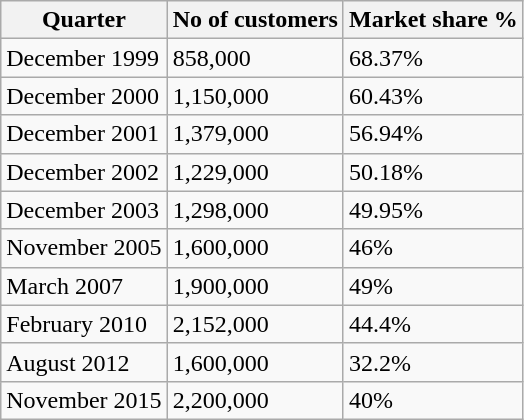<table class="wikitable">
<tr>
<th>Quarter</th>
<th>No of customers</th>
<th>Market share %</th>
</tr>
<tr>
<td>December 1999</td>
<td>858,000</td>
<td>68.37%</td>
</tr>
<tr>
<td>December 2000</td>
<td>1,150,000</td>
<td>60.43%</td>
</tr>
<tr>
<td>December 2001</td>
<td>1,379,000</td>
<td>56.94%</td>
</tr>
<tr>
<td>December 2002</td>
<td>1,229,000</td>
<td>50.18%</td>
</tr>
<tr>
<td>December 2003</td>
<td>1,298,000</td>
<td>49.95%</td>
</tr>
<tr>
<td>November 2005</td>
<td>1,600,000</td>
<td>46%</td>
</tr>
<tr>
<td>March 2007</td>
<td>1,900,000</td>
<td>49%</td>
</tr>
<tr>
<td>February 2010</td>
<td>2,152,000</td>
<td>44.4%</td>
</tr>
<tr>
<td>August 2012</td>
<td>1,600,000</td>
<td>32.2%</td>
</tr>
<tr>
<td>November 2015</td>
<td>2,200,000</td>
<td>40%</td>
</tr>
</table>
